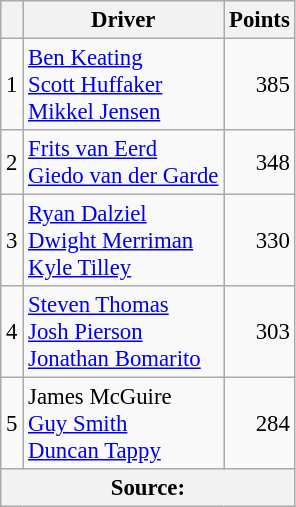<table class="wikitable" style="font-size: 95%;">
<tr>
<th scope="col"></th>
<th scope="col">Driver</th>
<th scope="col">Points</th>
</tr>
<tr>
<td align=center>1</td>
<td> <a href='#'>Ben Keating</a><br> <a href='#'>Scott Huffaker</a><br> <a href='#'>Mikkel Jensen</a></td>
<td align=right>385</td>
</tr>
<tr>
<td align=center>2</td>
<td> <a href='#'>Frits van Eerd</a><br> <a href='#'>Giedo van der Garde</a></td>
<td align=right>348</td>
</tr>
<tr>
<td align=center>3</td>
<td> <a href='#'>Ryan Dalziel</a><br> <a href='#'>Dwight Merriman</a><br> <a href='#'>Kyle Tilley</a></td>
<td align=right>330</td>
</tr>
<tr>
<td align=center>4</td>
<td> <a href='#'>Steven Thomas</a><br> <a href='#'>Josh Pierson</a><br>  <a href='#'>Jonathan Bomarito</a></td>
<td align=right>303</td>
</tr>
<tr>
<td align=center>5</td>
<td> James McGuire<br> <a href='#'>Guy Smith</a><br>  <a href='#'>Duncan Tappy</a></td>
<td align=right>284</td>
</tr>
<tr>
<th colspan=5>Source:</th>
</tr>
</table>
